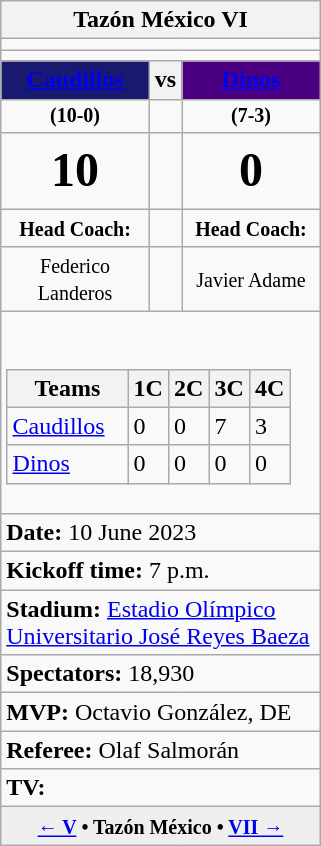<table class="wikitable" style="width:214px;" class="floatright" style="border: 1px  solid black;">
<tr>
<th colspan="3">Tazón México VI</th>
</tr>
<tr>
<td colspan="3"></td>
</tr>
<tr>
<td colspan="3"></td>
</tr>
<tr>
<th width=102px style="background:#191970; color:#FFD700"><a href='#'>Caudillos</a></th>
<th width=10px>vs</th>
<th width=102px style="background:#4B0082; color:#white"><a href='#'>Dinos</a></th>
</tr>
<tr style="text-align:center; font-size:smaller;">
<td><strong>(10-0)</strong></td>
<td></td>
<td><strong>(7-3)</strong></td>
</tr>
<tr style="text-align:center; font-size:xx-large;">
<td><strong>10</strong></td>
<td></td>
<td><strong>0</strong></td>
</tr>
<tr>
<td align="center"><small><strong>Head Coach:</strong></small></td>
<td></td>
<td align="center"><small><strong>Head Coach:</strong></small></td>
</tr>
<tr>
<td align="center"><small>Federico Landeros</small></td>
<td></td>
<td align="center"><small>Javier Adame</small></td>
</tr>
<tr>
<td colspan=3 align=center><br><table class="wikitable">
<tr>
<th width="130">Teams</th>
<th width="20">1C</th>
<th width="20">2C</th>
<th width="20">3C</th>
<th width="20">4C</th>
</tr>
<tr>
<td> <a href='#'>Caudillos</a></td>
<td>0</td>
<td>0</td>
<td>7</td>
<td>3</td>
</tr>
<tr>
<td> <a href='#'>Dinos</a></td>
<td>0</td>
<td>0</td>
<td>0</td>
<td>0</td>
</tr>
</table>
</td>
</tr>
<tr>
<td colspan="3"><strong>Date:</strong> 10 June 2023</td>
</tr>
<tr>
<td colspan="3"><strong>Kickoff time:</strong> 7 p.m.</td>
</tr>
<tr>
<td colspan="3"><strong>Stadium:</strong> <a href='#'>Estadio Olímpico Universitario José Reyes Baeza</a></td>
</tr>
<tr>
<td colspan="3"><strong>Spectators:</strong> 18,930</td>
</tr>
<tr>
<td colspan="3"><strong>MVP:</strong> Octavio González, DE</td>
</tr>
<tr>
<td colspan="3"><strong>Referee:</strong> Olaf Salmorán</td>
</tr>
<tr>
<td colspan="3"><strong>TV:</strong></td>
</tr>
<tr>
<th colspan="3" style="background: #efefef;"><small><a href='#'>← V</a> • Tazón México • <a href='#'>VII →</a></small></th>
</tr>
</table>
